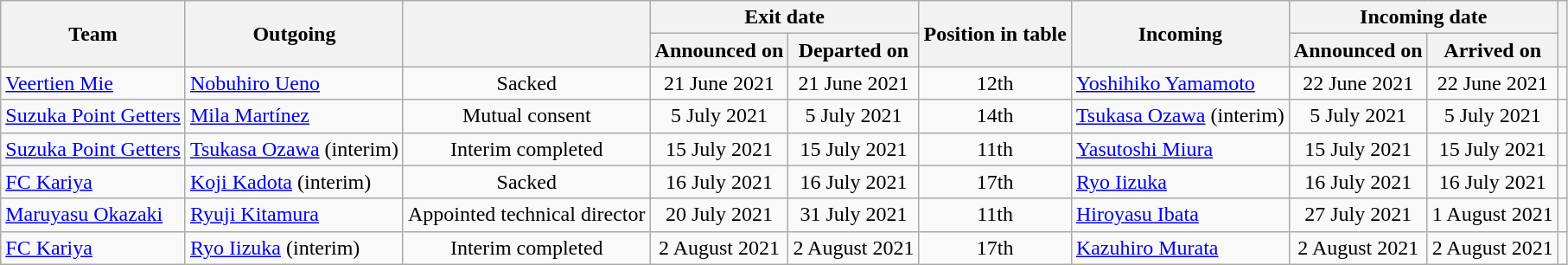<table class="wikitable" style="text-align:center">
<tr>
<th rowspan="2">Team</th>
<th rowspan="2">Outgoing</th>
<th rowspan="2"></th>
<th colspan="2">Exit date</th>
<th rowspan="2">Position in table</th>
<th rowspan="2">Incoming</th>
<th colspan="2">Incoming date</th>
<th rowspan="2"></th>
</tr>
<tr>
<th>Announced on</th>
<th>Departed on</th>
<th>Announced on</th>
<th>Arrived on</th>
</tr>
<tr>
<td align="left"><a href='#'>Veertien Mie</a></td>
<td align="left"> <a href='#'>Nobuhiro Ueno</a></td>
<td>Sacked</td>
<td>21 June 2021</td>
<td>21 June 2021</td>
<td>12th</td>
<td align="left"> <a href='#'>Yoshihiko Yamamoto</a></td>
<td>22 June 2021</td>
<td>22 June 2021</td>
<td></td>
</tr>
<tr>
<td align="left"><a href='#'>Suzuka Point Getters</a></td>
<td align="left"> <a href='#'>Mila Martínez</a></td>
<td>Mutual consent</td>
<td>5 July 2021</td>
<td>5 July 2021</td>
<td>14th</td>
<td align="left"> <a href='#'>Tsukasa Ozawa</a> (interim)</td>
<td>5 July 2021</td>
<td>5 July 2021</td>
<td></td>
</tr>
<tr>
<td align="left"><a href='#'>Suzuka Point Getters</a></td>
<td align="left"> <a href='#'>Tsukasa Ozawa</a> (interim)</td>
<td>Interim completed</td>
<td>15 July 2021</td>
<td>15 July 2021</td>
<td>11th</td>
<td align="left"> <a href='#'>Yasutoshi Miura</a></td>
<td>15 July 2021</td>
<td>15 July 2021</td>
<td></td>
</tr>
<tr>
<td align="left"><a href='#'>FC Kariya</a></td>
<td align="left"> <a href='#'>Koji Kadota</a> (interim)</td>
<td>Sacked</td>
<td>16 July 2021</td>
<td>16 July 2021</td>
<td>17th</td>
<td align="left"> <a href='#'>Ryo Iizuka</a></td>
<td>16 July 2021</td>
<td>16 July 2021</td>
<td></td>
</tr>
<tr>
<td align="left"><a href='#'>Maruyasu Okazaki</a></td>
<td align="left"> <a href='#'>Ryuji Kitamura</a></td>
<td>Appointed technical director</td>
<td>20 July 2021</td>
<td>31 July 2021</td>
<td>11th</td>
<td align="left"> <a href='#'>Hiroyasu Ibata</a></td>
<td>27 July 2021</td>
<td>1 August 2021</td>
<td></td>
</tr>
<tr>
<td align="left"><a href='#'>FC Kariya</a></td>
<td align="left"> <a href='#'>Ryo Iizuka</a> (interim)</td>
<td>Interim completed</td>
<td>2 August 2021</td>
<td>2 August 2021</td>
<td>17th</td>
<td align="left"> <a href='#'>Kazuhiro Murata</a></td>
<td>2 August 2021</td>
<td>2 August 2021</td>
<td></td>
</tr>
</table>
